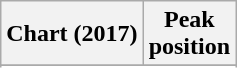<table class="wikitable sortable plainrowheaders" style="text-align:center">
<tr>
<th scope="col">Chart (2017)</th>
<th scope="col">Peak<br>position</th>
</tr>
<tr>
</tr>
<tr>
</tr>
</table>
